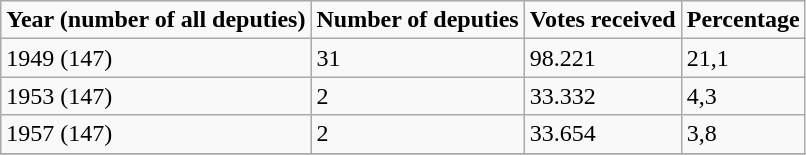<table class="wikitable" align="center">
<tr>
<td><strong>Year (number of all deputies)</strong></td>
<td><strong>Number of deputies</strong></td>
<td><strong>Votes received</strong></td>
<td><strong>Percentage</strong></td>
</tr>
<tr --->
<td>1949 (147)</td>
<td>31</td>
<td>98.221</td>
<td>21,1</td>
</tr>
<tr --->
<td>1953 (147)</td>
<td>2</td>
<td>33.332</td>
<td>4,3</td>
</tr>
<tr --->
<td>1957 (147)</td>
<td>2</td>
<td>33.654</td>
<td>3,8</td>
</tr>
<tr --->
</tr>
</table>
